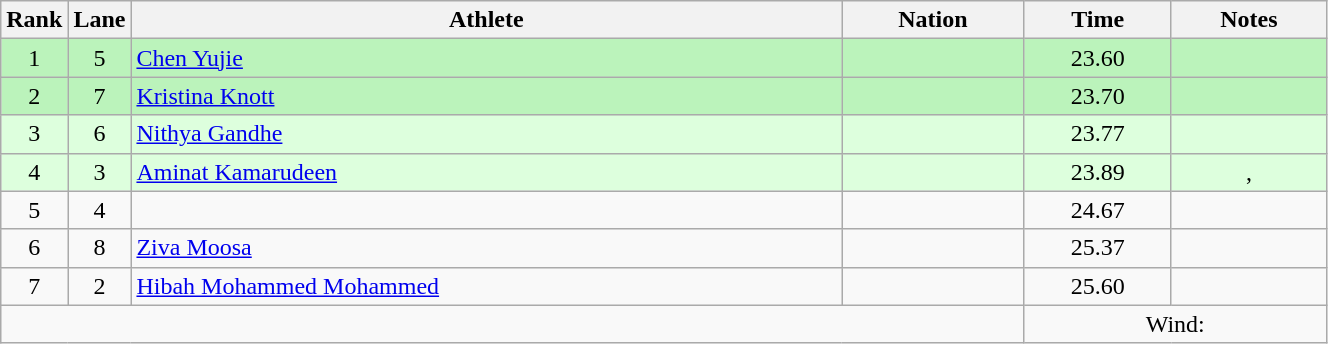<table class="wikitable sortable" style="text-align:center;width: 70%;">
<tr>
<th scope="col" style="width: 10px;">Rank</th>
<th scope="col" style="width: 10px;">Lane</th>
<th scope="col">Athlete</th>
<th scope="col">Nation</th>
<th scope="col">Time</th>
<th scope="col">Notes</th>
</tr>
<tr bgcolor=bbf3bb>
<td>1</td>
<td>5</td>
<td align="left"><a href='#'>Chen Yujie</a></td>
<td align="left"></td>
<td>23.60</td>
<td></td>
</tr>
<tr bgcolor=bbf3bb>
<td>2</td>
<td>7</td>
<td align="left"><a href='#'>Kristina Knott</a></td>
<td align="left"></td>
<td>23.70</td>
<td></td>
</tr>
<tr bgcolor=ddffdd>
<td>3</td>
<td>6</td>
<td align="left"><a href='#'>Nithya Gandhe</a></td>
<td align="left"></td>
<td>23.77</td>
<td></td>
</tr>
<tr bgcolor=ddffdd>
<td>4</td>
<td>3</td>
<td align="left"><a href='#'>Aminat Kamarudeen</a></td>
<td align="left"></td>
<td>23.89</td>
<td>, </td>
</tr>
<tr>
<td>5</td>
<td>4</td>
<td align="left"></td>
<td align="left"></td>
<td>24.67</td>
<td></td>
</tr>
<tr>
<td>6</td>
<td>8</td>
<td align="left"><a href='#'>Ziva Moosa</a></td>
<td align="left"></td>
<td>25.37</td>
<td></td>
</tr>
<tr>
<td>7</td>
<td>2</td>
<td align="left"><a href='#'>Hibah Mohammed Mohammed</a></td>
<td align="left"></td>
<td>25.60</td>
<td></td>
</tr>
<tr class="sortbottom">
<td colspan="4"></td>
<td colspan="2">Wind: </td>
</tr>
</table>
